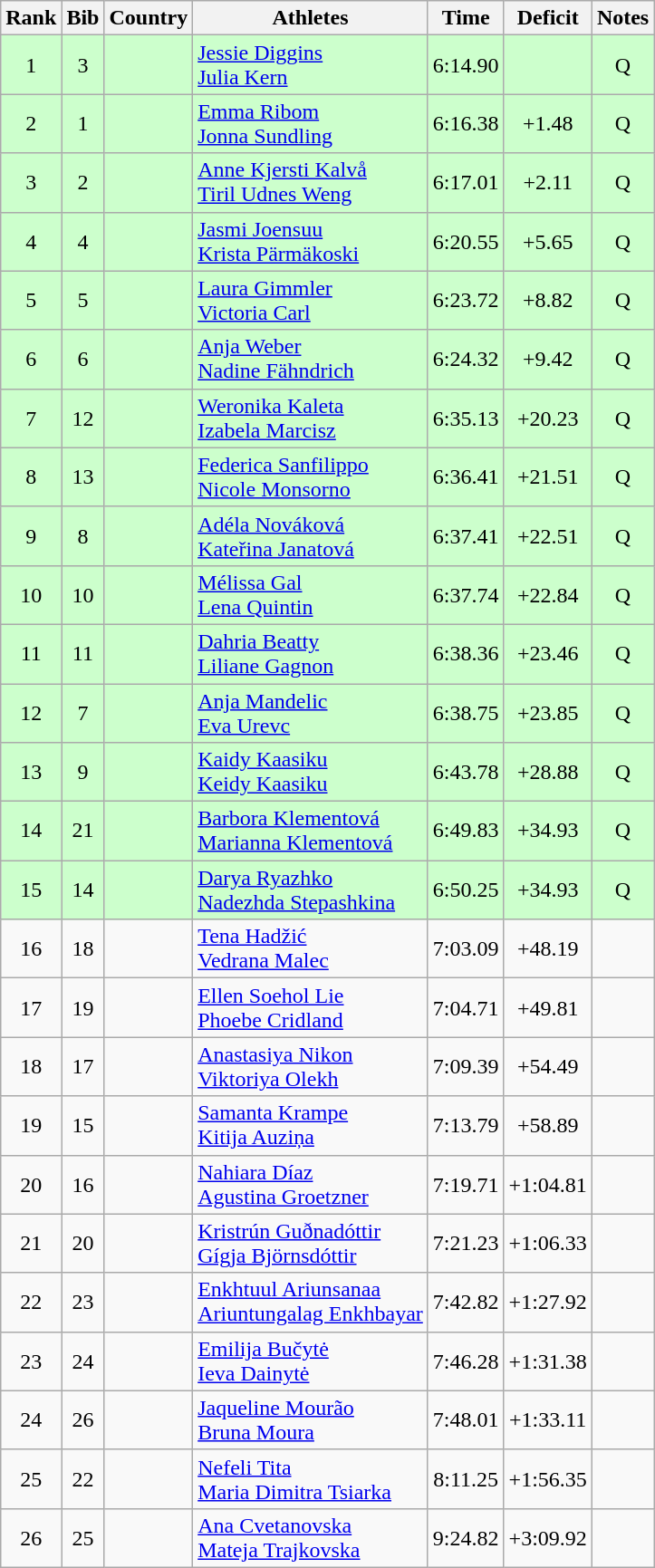<table class="wikitable sortable" style="text-align:center">
<tr>
<th>Rank</th>
<th>Bib</th>
<th>Country</th>
<th>Athletes</th>
<th>Time</th>
<th>Deficit</th>
<th>Notes</th>
</tr>
<tr bgcolor=ccffcc>
<td>1</td>
<td>3</td>
<td align=left></td>
<td align=left><a href='#'>Jessie Diggins</a><br><a href='#'>Julia Kern</a></td>
<td>6:14.90</td>
<td></td>
<td>Q</td>
</tr>
<tr bgcolor=ccffcc>
<td>2</td>
<td>1</td>
<td align=left></td>
<td align=left><a href='#'>Emma Ribom</a><br><a href='#'>Jonna Sundling</a></td>
<td>6:16.38</td>
<td>+1.48</td>
<td>Q</td>
</tr>
<tr bgcolor=ccffcc>
<td>3</td>
<td>2</td>
<td align=left></td>
<td align=left><a href='#'>Anne Kjersti Kalvå</a><br><a href='#'>Tiril Udnes Weng</a></td>
<td>6:17.01</td>
<td>+2.11</td>
<td>Q</td>
</tr>
<tr bgcolor=ccffcc>
<td>4</td>
<td>4</td>
<td align=left></td>
<td align=left><a href='#'>Jasmi Joensuu</a><br><a href='#'>Krista Pärmäkoski</a></td>
<td>6:20.55</td>
<td>+5.65</td>
<td>Q</td>
</tr>
<tr bgcolor=ccffcc>
<td>5</td>
<td>5</td>
<td align=left></td>
<td align=left><a href='#'>Laura Gimmler</a><br><a href='#'>Victoria Carl</a></td>
<td>6:23.72</td>
<td>+8.82</td>
<td>Q</td>
</tr>
<tr bgcolor=ccffcc>
<td>6</td>
<td>6</td>
<td align=left></td>
<td align=left><a href='#'>Anja Weber</a><br><a href='#'>Nadine Fähndrich</a></td>
<td>6:24.32</td>
<td>+9.42</td>
<td>Q</td>
</tr>
<tr bgcolor=ccffcc>
<td>7</td>
<td>12</td>
<td align=left></td>
<td align=left><a href='#'>Weronika Kaleta</a><br><a href='#'>Izabela Marcisz</a></td>
<td>6:35.13</td>
<td>+20.23</td>
<td>Q</td>
</tr>
<tr bgcolor=ccffcc>
<td>8</td>
<td>13</td>
<td align=left></td>
<td align=left><a href='#'>Federica Sanfilippo</a><br><a href='#'>Nicole Monsorno</a></td>
<td>6:36.41</td>
<td>+21.51</td>
<td>Q</td>
</tr>
<tr bgcolor=ccffcc>
<td>9</td>
<td>8</td>
<td align=left></td>
<td align=left><a href='#'>Adéla Nováková</a><br><a href='#'>Kateřina Janatová</a></td>
<td>6:37.41</td>
<td>+22.51</td>
<td>Q</td>
</tr>
<tr bgcolor=ccffcc>
<td>10</td>
<td>10</td>
<td align=left></td>
<td align=left><a href='#'>Mélissa Gal</a><br><a href='#'>Lena Quintin</a></td>
<td>6:37.74</td>
<td>+22.84</td>
<td>Q</td>
</tr>
<tr bgcolor=ccffcc>
<td>11</td>
<td>11</td>
<td align=left></td>
<td align=left><a href='#'>Dahria Beatty</a><br><a href='#'>Liliane Gagnon</a></td>
<td>6:38.36</td>
<td>+23.46</td>
<td>Q</td>
</tr>
<tr bgcolor=ccffcc>
<td>12</td>
<td>7</td>
<td align=left></td>
<td align=left><a href='#'>Anja Mandelic</a><br><a href='#'>Eva Urevc</a></td>
<td>6:38.75</td>
<td>+23.85</td>
<td>Q</td>
</tr>
<tr bgcolor=ccffcc>
<td>13</td>
<td>9</td>
<td align=left></td>
<td align=left><a href='#'>Kaidy Kaasiku</a><br><a href='#'>Keidy Kaasiku</a></td>
<td>6:43.78</td>
<td>+28.88</td>
<td>Q</td>
</tr>
<tr bgcolor=ccffcc>
<td>14</td>
<td>21</td>
<td align=left></td>
<td align=left><a href='#'>Barbora Klementová</a><br><a href='#'>Marianna Klementová</a></td>
<td>6:49.83</td>
<td>+34.93</td>
<td>Q</td>
</tr>
<tr bgcolor=ccffcc>
<td>15</td>
<td>14</td>
<td align=left></td>
<td align=left><a href='#'>Darya Ryazhko</a><br><a href='#'>Nadezhda Stepashkina</a></td>
<td>6:50.25</td>
<td>+34.93</td>
<td>Q</td>
</tr>
<tr>
<td>16</td>
<td>18</td>
<td align=left></td>
<td align=left><a href='#'>Tena Hadžić</a><br><a href='#'>Vedrana Malec</a></td>
<td>7:03.09</td>
<td>+48.19</td>
<td></td>
</tr>
<tr>
<td>17</td>
<td>19</td>
<td align=left></td>
<td align=left><a href='#'>Ellen Soehol Lie</a><br><a href='#'>Phoebe Cridland</a></td>
<td>7:04.71</td>
<td>+49.81</td>
<td></td>
</tr>
<tr>
<td>18</td>
<td>17</td>
<td align=left></td>
<td align=left><a href='#'>Anastasiya Nikon</a><br><a href='#'>Viktoriya Olekh</a></td>
<td>7:09.39</td>
<td>+54.49</td>
<td></td>
</tr>
<tr>
<td>19</td>
<td>15</td>
<td align=left></td>
<td align=left><a href='#'>Samanta Krampe</a><br><a href='#'>Kitija Auziņa</a></td>
<td>7:13.79</td>
<td>+58.89</td>
<td></td>
</tr>
<tr>
<td>20</td>
<td>16</td>
<td align=left></td>
<td align=left><a href='#'>Nahiara Díaz</a><br><a href='#'>Agustina Groetzner</a></td>
<td>7:19.71</td>
<td>+1:04.81</td>
<td></td>
</tr>
<tr>
<td>21</td>
<td>20</td>
<td align=left></td>
<td align=left><a href='#'>Kristrún Guðnadóttir</a><br><a href='#'>Gígja Björnsdóttir</a></td>
<td>7:21.23</td>
<td>+1:06.33</td>
<td></td>
</tr>
<tr>
<td>22</td>
<td>23</td>
<td align=left></td>
<td align=left><a href='#'>Enkhtuul Ariunsanaa</a><br><a href='#'>Ariuntungalag Enkhbayar</a></td>
<td>7:42.82</td>
<td>+1:27.92</td>
<td></td>
</tr>
<tr>
<td>23</td>
<td>24</td>
<td align=left></td>
<td align=left><a href='#'>Emilija Bučytė</a><br><a href='#'>Ieva Dainytė</a></td>
<td>7:46.28</td>
<td>+1:31.38</td>
<td></td>
</tr>
<tr>
<td>24</td>
<td>26</td>
<td align=left></td>
<td align=left><a href='#'>Jaqueline Mourão</a><br><a href='#'>Bruna Moura</a></td>
<td>7:48.01</td>
<td>+1:33.11</td>
<td></td>
</tr>
<tr>
<td>25</td>
<td>22</td>
<td align=left></td>
<td align=left><a href='#'>Nefeli Tita</a><br><a href='#'>Maria Dimitra Tsiarka</a></td>
<td>8:11.25</td>
<td>+1:56.35</td>
<td></td>
</tr>
<tr>
<td>26</td>
<td>25</td>
<td align=left></td>
<td align=left><a href='#'>Ana Cvetanovska</a><br><a href='#'>Mateja Trajkovska</a></td>
<td>9:24.82</td>
<td>+3:09.92</td>
<td></td>
</tr>
</table>
